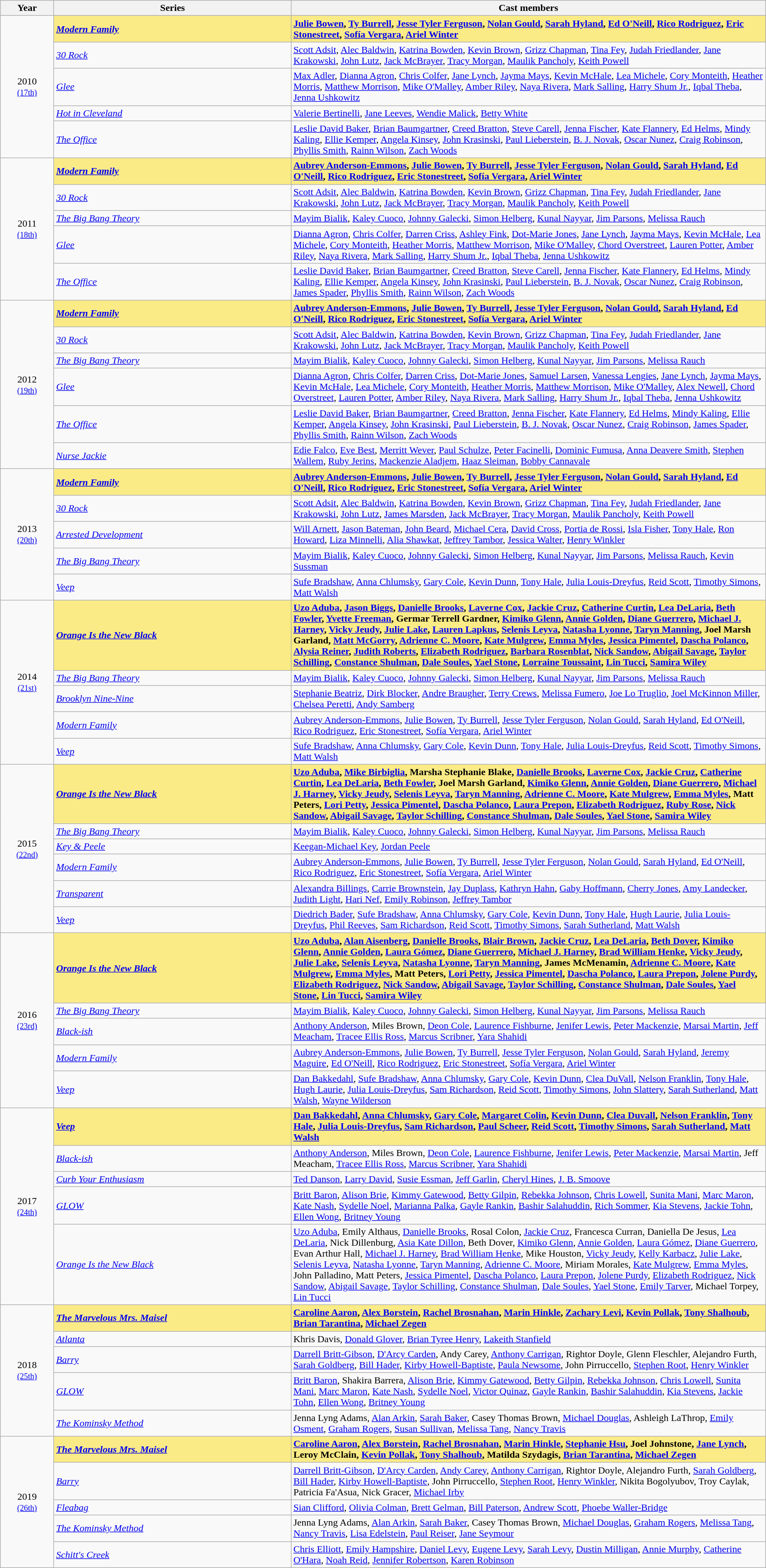<table class="wikitable" width="100%" cellpadding="5">
<tr>
<th width="7%">Year</th>
<th width="31%">Series</th>
<th width="62%">Cast members</th>
</tr>
<tr>
<td rowspan="5" align="center">2010<br><small><a href='#'>(17th)</a> </small></td>
<td style="background:#FAEB86;"><strong><em><a href='#'>Modern Family</a></em></strong></td>
<td style="background:#FAEB86;"><strong><a href='#'>Julie Bowen</a>, <a href='#'>Ty Burrell</a>, <a href='#'>Jesse Tyler Ferguson</a>, <a href='#'>Nolan Gould</a>, <a href='#'>Sarah Hyland</a>, <a href='#'>Ed O'Neill</a>, <a href='#'>Rico Rodriguez</a>, <a href='#'>Eric Stonestreet</a>, <a href='#'>Sofía Vergara</a>, <a href='#'>Ariel Winter</a></strong></td>
</tr>
<tr>
<td><em><a href='#'>30 Rock</a></em></td>
<td><a href='#'>Scott Adsit</a>, <a href='#'>Alec Baldwin</a>, <a href='#'>Katrina Bowden</a>, <a href='#'>Kevin Brown</a>, <a href='#'>Grizz Chapman</a>, <a href='#'>Tina Fey</a>, <a href='#'>Judah Friedlander</a>, <a href='#'>Jane Krakowski</a>, <a href='#'>John Lutz</a>, <a href='#'>Jack McBrayer</a>, <a href='#'>Tracy Morgan</a>, <a href='#'>Maulik Pancholy</a>, <a href='#'>Keith Powell</a></td>
</tr>
<tr>
<td><em><a href='#'>Glee</a></em></td>
<td><a href='#'>Max Adler</a>, <a href='#'>Dianna Agron</a>, <a href='#'>Chris Colfer</a>, <a href='#'>Jane Lynch</a>, <a href='#'>Jayma Mays</a>, <a href='#'>Kevin McHale</a>, <a href='#'>Lea Michele</a>, <a href='#'>Cory Monteith</a>, <a href='#'>Heather Morris</a>, <a href='#'>Matthew Morrison</a>, <a href='#'>Mike O'Malley</a>, <a href='#'>Amber Riley</a>, <a href='#'>Naya Rivera</a>, <a href='#'>Mark Salling</a>, <a href='#'>Harry Shum Jr.</a>, <a href='#'>Iqbal Theba</a>, <a href='#'>Jenna Ushkowitz</a></td>
</tr>
<tr>
<td><em><a href='#'>Hot in Cleveland</a></em></td>
<td><a href='#'>Valerie Bertinelli</a>, <a href='#'>Jane Leeves</a>, <a href='#'>Wendie Malick</a>, <a href='#'>Betty White</a></td>
</tr>
<tr>
<td><em><a href='#'>The Office</a></em></td>
<td><a href='#'>Leslie David Baker</a>, <a href='#'>Brian Baumgartner</a>, <a href='#'>Creed Bratton</a>, <a href='#'>Steve Carell</a>, <a href='#'>Jenna Fischer</a>, <a href='#'>Kate Flannery</a>, <a href='#'>Ed Helms</a>, <a href='#'>Mindy Kaling</a>, <a href='#'>Ellie Kemper</a>, <a href='#'>Angela Kinsey</a>, <a href='#'>John Krasinski</a>, <a href='#'>Paul Lieberstein</a>, <a href='#'>B. J. Novak</a>, <a href='#'>Oscar Nunez</a>, <a href='#'>Craig Robinson</a>, <a href='#'>Phyllis Smith</a>, <a href='#'>Rainn Wilson</a>, <a href='#'>Zach Woods</a></td>
</tr>
<tr>
<td rowspan="5" align="center">2011<br><small><a href='#'>(18th)</a> </small></td>
<td style="background:#FAEB86;"><strong><em><a href='#'>Modern Family</a></em></strong></td>
<td style="background:#FAEB86;"><strong><a href='#'>Aubrey Anderson-Emmons</a>, <a href='#'>Julie Bowen</a>, <a href='#'>Ty Burrell</a>, <a href='#'>Jesse Tyler Ferguson</a>, <a href='#'>Nolan Gould</a>, <a href='#'>Sarah Hyland</a>, <a href='#'>Ed O'Neill</a>, <a href='#'>Rico Rodriguez</a>, <a href='#'>Eric Stonestreet</a>, <a href='#'>Sofía Vergara</a>, <a href='#'>Ariel Winter</a></strong></td>
</tr>
<tr>
<td><em><a href='#'>30 Rock</a></em></td>
<td><a href='#'>Scott Adsit</a>, <a href='#'>Alec Baldwin</a>, <a href='#'>Katrina Bowden</a>, <a href='#'>Kevin Brown</a>, <a href='#'>Grizz Chapman</a>, <a href='#'>Tina Fey</a>, <a href='#'>Judah Friedlander</a>, <a href='#'>Jane Krakowski</a>, <a href='#'>John Lutz</a>, <a href='#'>Jack McBrayer</a>, <a href='#'>Tracy Morgan</a>, <a href='#'>Maulik Pancholy</a>, <a href='#'>Keith Powell</a></td>
</tr>
<tr>
<td><em><a href='#'>The Big Bang Theory</a></em></td>
<td><a href='#'>Mayim Bialik</a>, <a href='#'>Kaley Cuoco</a>, <a href='#'>Johnny Galecki</a>, <a href='#'>Simon Helberg</a>, <a href='#'>Kunal Nayyar</a>, <a href='#'>Jim Parsons</a>, <a href='#'>Melissa Rauch</a></td>
</tr>
<tr>
<td><em><a href='#'>Glee</a></em></td>
<td><a href='#'>Dianna Agron</a>, <a href='#'>Chris Colfer</a>, <a href='#'>Darren Criss</a>, <a href='#'>Ashley Fink</a>, <a href='#'>Dot-Marie Jones</a>, <a href='#'>Jane Lynch</a>, <a href='#'>Jayma Mays</a>, <a href='#'>Kevin McHale</a>, <a href='#'>Lea Michele</a>, <a href='#'>Cory Monteith</a>, <a href='#'>Heather Morris</a>, <a href='#'>Matthew Morrison</a>, <a href='#'>Mike O'Malley</a>, <a href='#'>Chord Overstreet</a>, <a href='#'>Lauren Potter</a>, <a href='#'>Amber Riley</a>, <a href='#'>Naya Rivera</a>, <a href='#'>Mark Salling</a>, <a href='#'>Harry Shum Jr.</a>, <a href='#'>Iqbal Theba</a>, <a href='#'>Jenna Ushkowitz</a></td>
</tr>
<tr>
<td><em><a href='#'>The Office</a></em></td>
<td><a href='#'>Leslie David Baker</a>, <a href='#'>Brian Baumgartner</a>, <a href='#'>Creed Bratton</a>, <a href='#'>Steve Carell</a>, <a href='#'>Jenna Fischer</a>, <a href='#'>Kate Flannery</a>, <a href='#'>Ed Helms</a>, <a href='#'>Mindy Kaling</a>, <a href='#'>Ellie Kemper</a>, <a href='#'>Angela Kinsey</a>, <a href='#'>John Krasinski</a>, <a href='#'>Paul Lieberstein</a>, <a href='#'>B. J. Novak</a>, <a href='#'>Oscar Nunez</a>, <a href='#'>Craig Robinson</a>, <a href='#'>James Spader</a>, <a href='#'>Phyllis Smith</a>, <a href='#'>Rainn Wilson</a>, <a href='#'>Zach Woods</a></td>
</tr>
<tr>
<td rowspan="6" align="center">2012<br><small><a href='#'>(19th)</a> </small></td>
<td style="background:#FAEB86;"><strong><em><a href='#'>Modern Family</a></em></strong></td>
<td style="background:#FAEB86;"><strong><a href='#'>Aubrey Anderson-Emmons</a>, <a href='#'>Julie Bowen</a>, <a href='#'>Ty Burrell</a>, <a href='#'>Jesse Tyler Ferguson</a>, <a href='#'>Nolan Gould</a>, <a href='#'>Sarah Hyland</a>, <a href='#'>Ed O'Neill</a>, <a href='#'>Rico Rodriguez</a>, <a href='#'>Eric Stonestreet</a>, <a href='#'>Sofía Vergara</a>, <a href='#'>Ariel Winter</a></strong></td>
</tr>
<tr>
<td><em><a href='#'>30 Rock</a></em></td>
<td><a href='#'>Scott Adsit</a>, <a href='#'>Alec Baldwin</a>, <a href='#'>Katrina Bowden</a>, <a href='#'>Kevin Brown</a>, <a href='#'>Grizz Chapman</a>, <a href='#'>Tina Fey</a>, <a href='#'>Judah Friedlander</a>, <a href='#'>Jane Krakowski</a>, <a href='#'>John Lutz</a>, <a href='#'>Jack McBrayer</a>, <a href='#'>Tracy Morgan</a>, <a href='#'>Maulik Pancholy</a>, <a href='#'>Keith Powell</a></td>
</tr>
<tr>
<td><em><a href='#'>The Big Bang Theory</a></em></td>
<td><a href='#'>Mayim Bialik</a>, <a href='#'>Kaley Cuoco</a>, <a href='#'>Johnny Galecki</a>, <a href='#'>Simon Helberg</a>, <a href='#'>Kunal Nayyar</a>, <a href='#'>Jim Parsons</a>, <a href='#'>Melissa Rauch</a></td>
</tr>
<tr>
<td><em><a href='#'>Glee</a></em></td>
<td><a href='#'>Dianna Agron</a>, <a href='#'>Chris Colfer</a>, <a href='#'>Darren Criss</a>, <a href='#'>Dot-Marie Jones</a>, <a href='#'>Samuel Larsen</a>, <a href='#'>Vanessa Lengies</a>, <a href='#'>Jane Lynch</a>, <a href='#'>Jayma Mays</a>, <a href='#'>Kevin McHale</a>, <a href='#'>Lea Michele</a>, <a href='#'>Cory Monteith</a>, <a href='#'>Heather Morris</a>, <a href='#'>Matthew Morrison</a>, <a href='#'>Mike O'Malley</a>, <a href='#'>Alex Newell</a>, <a href='#'>Chord Overstreet</a>, <a href='#'>Lauren Potter</a>, <a href='#'>Amber Riley</a>, <a href='#'>Naya Rivera</a>, <a href='#'>Mark Salling</a>, <a href='#'>Harry Shum Jr.</a>, <a href='#'>Iqbal Theba</a>, <a href='#'>Jenna Ushkowitz</a></td>
</tr>
<tr>
<td><em><a href='#'>The Office</a></em></td>
<td><a href='#'>Leslie David Baker</a>, <a href='#'>Brian Baumgartner</a>, <a href='#'>Creed Bratton</a>, <a href='#'>Jenna Fischer</a>, <a href='#'>Kate Flannery</a>, <a href='#'>Ed Helms</a>, <a href='#'>Mindy Kaling</a>, <a href='#'>Ellie Kemper</a>, <a href='#'>Angela Kinsey</a>, <a href='#'>John Krasinski</a>, <a href='#'>Paul Lieberstein</a>, <a href='#'>B. J. Novak</a>, <a href='#'>Oscar Nunez</a>, <a href='#'>Craig Robinson</a>, <a href='#'>James Spader</a>, <a href='#'>Phyllis Smith</a>, <a href='#'>Rainn Wilson</a>, <a href='#'>Zach Woods</a></td>
</tr>
<tr>
<td><em><a href='#'>Nurse Jackie</a></em></td>
<td><a href='#'>Edie Falco</a>, <a href='#'>Eve Best</a>, <a href='#'>Merritt Wever</a>, <a href='#'>Paul Schulze</a>, <a href='#'>Peter Facinelli</a>, <a href='#'>Dominic Fumusa</a>, <a href='#'>Anna Deavere Smith</a>, <a href='#'>Stephen Wallem</a>, <a href='#'>Ruby Jerins</a>, <a href='#'>Mackenzie Aladjem</a>, <a href='#'>Haaz Sleiman</a>, <a href='#'>Bobby Cannavale</a></td>
</tr>
<tr>
<td rowspan="5" align="center">2013<br><small><a href='#'>(20th)</a> </small></td>
<td style="background:#FAEB86;"><strong><em><a href='#'>Modern Family</a></em></strong></td>
<td style="background:#FAEB86;"><strong><a href='#'>Aubrey Anderson-Emmons</a>, <a href='#'>Julie Bowen</a>, <a href='#'>Ty Burrell</a>, <a href='#'>Jesse Tyler Ferguson</a>, <a href='#'>Nolan Gould</a>, <a href='#'>Sarah Hyland</a>, <a href='#'>Ed O'Neill</a>, <a href='#'>Rico Rodriguez</a>, <a href='#'>Eric Stonestreet</a>, <a href='#'>Sofía Vergara</a>, <a href='#'>Ariel Winter</a></strong></td>
</tr>
<tr>
<td><em><a href='#'>30 Rock</a></em></td>
<td><a href='#'>Scott Adsit</a>, <a href='#'>Alec Baldwin</a>, <a href='#'>Katrina Bowden</a>, <a href='#'>Kevin Brown</a>, <a href='#'>Grizz Chapman</a>, <a href='#'>Tina Fey</a>, <a href='#'>Judah Friedlander</a>, <a href='#'>Jane Krakowski</a>, <a href='#'>John Lutz</a>, <a href='#'>James Marsden</a>, <a href='#'>Jack McBrayer</a>, <a href='#'>Tracy Morgan</a>, <a href='#'>Maulik Pancholy</a>, <a href='#'>Keith Powell</a></td>
</tr>
<tr>
<td><em><a href='#'>Arrested Development</a></em></td>
<td><a href='#'>Will Arnett</a>, <a href='#'>Jason Bateman</a>, <a href='#'>John Beard</a>, <a href='#'>Michael Cera</a>, <a href='#'>David Cross</a>, <a href='#'>Portia de Rossi</a>, <a href='#'>Isla Fisher</a>, <a href='#'>Tony Hale</a>, <a href='#'>Ron Howard</a>, <a href='#'>Liza Minnelli</a>, <a href='#'>Alia Shawkat</a>, <a href='#'>Jeffrey Tambor</a>, <a href='#'>Jessica Walter</a>, <a href='#'>Henry Winkler</a></td>
</tr>
<tr>
<td><em><a href='#'>The Big Bang Theory</a></em></td>
<td><a href='#'>Mayim Bialik</a>, <a href='#'>Kaley Cuoco</a>, <a href='#'>Johnny Galecki</a>, <a href='#'>Simon Helberg</a>, <a href='#'>Kunal Nayyar</a>, <a href='#'>Jim Parsons</a>, <a href='#'>Melissa Rauch</a>, <a href='#'>Kevin Sussman</a></td>
</tr>
<tr>
<td><em><a href='#'>Veep</a></em></td>
<td><a href='#'>Sufe Bradshaw</a>, <a href='#'>Anna Chlumsky</a>, <a href='#'>Gary Cole</a>, <a href='#'>Kevin Dunn</a>, <a href='#'>Tony Hale</a>, <a href='#'>Julia Louis-Dreyfus</a>, <a href='#'>Reid Scott</a>, <a href='#'>Timothy Simons</a>, <a href='#'>Matt Walsh</a></td>
</tr>
<tr>
<td rowspan="5" align="center">2014<br><small><a href='#'>(21st)</a> </small></td>
<td style="background:#FAEB86;"><strong><em><a href='#'>Orange Is the New Black</a></em></strong></td>
<td style="background:#FAEB86;"><strong><a href='#'>Uzo Aduba</a>, <a href='#'>Jason Biggs</a>, <a href='#'>Danielle Brooks</a>, <a href='#'>Laverne Cox</a>, <a href='#'>Jackie Cruz</a>, <a href='#'>Catherine Curtin</a>, <a href='#'>Lea DeLaria</a>, <a href='#'>Beth Fowler</a>, <a href='#'>Yvette Freeman</a>, Germar Terrell Gardner, <a href='#'>Kimiko Glenn</a>, <a href='#'>Annie Golden</a>, <a href='#'>Diane Guerrero</a>, <a href='#'>Michael J. Harney</a>, <a href='#'>Vicky Jeudy</a>, <a href='#'>Julie Lake</a>, <a href='#'>Lauren Lapkus</a>, <a href='#'>Selenis Leyva</a>, <a href='#'>Natasha Lyonne</a>, <a href='#'>Taryn Manning</a>, Joel Marsh Garland, <a href='#'>Matt McGorry</a>, <a href='#'>Adrienne C. Moore</a>, <a href='#'>Kate Mulgrew</a>, <a href='#'>Emma Myles</a>, <a href='#'>Jessica Pimentel</a>, <a href='#'>Dascha Polanco</a>, <a href='#'>Alysia Reiner</a>, <a href='#'>Judith Roberts</a>, <a href='#'>Elizabeth Rodriguez</a>, <a href='#'>Barbara Rosenblat</a>, <a href='#'>Nick Sandow</a>, <a href='#'>Abigail Savage</a>, <a href='#'>Taylor Schilling</a>, <a href='#'>Constance Shulman</a>, <a href='#'>Dale Soules</a>, <a href='#'>Yael Stone</a>, <a href='#'>Lorraine Toussaint</a>, <a href='#'>Lin Tucci</a>, <a href='#'>Samira Wiley</a></strong></td>
</tr>
<tr>
<td><em><a href='#'>The Big Bang Theory</a></em></td>
<td><a href='#'>Mayim Bialik</a>, <a href='#'>Kaley Cuoco</a>, <a href='#'>Johnny Galecki</a>, <a href='#'>Simon Helberg</a>, <a href='#'>Kunal Nayyar</a>, <a href='#'>Jim Parsons</a>, <a href='#'>Melissa Rauch</a></td>
</tr>
<tr>
<td><em><a href='#'>Brooklyn Nine-Nine</a></em></td>
<td><a href='#'>Stephanie Beatriz</a>, <a href='#'>Dirk Blocker</a>, <a href='#'>Andre Braugher</a>, <a href='#'>Terry Crews</a>, <a href='#'>Melissa Fumero</a>, <a href='#'>Joe Lo Truglio</a>, <a href='#'>Joel McKinnon Miller</a>, <a href='#'>Chelsea Peretti</a>, <a href='#'>Andy Samberg</a></td>
</tr>
<tr>
<td><em><a href='#'>Modern Family</a></em></td>
<td><a href='#'>Aubrey Anderson-Emmons</a>, <a href='#'>Julie Bowen</a>, <a href='#'>Ty Burrell</a>, <a href='#'>Jesse Tyler Ferguson</a>, <a href='#'>Nolan Gould</a>, <a href='#'>Sarah Hyland</a>, <a href='#'>Ed O'Neill</a>, <a href='#'>Rico Rodriguez</a>, <a href='#'>Eric Stonestreet</a>, <a href='#'>Sofía Vergara</a>, <a href='#'>Ariel Winter</a></td>
</tr>
<tr>
<td><em><a href='#'>Veep</a></em></td>
<td><a href='#'>Sufe Bradshaw</a>, <a href='#'>Anna Chlumsky</a>, <a href='#'>Gary Cole</a>, <a href='#'>Kevin Dunn</a>, <a href='#'>Tony Hale</a>, <a href='#'>Julia Louis-Dreyfus</a>, <a href='#'>Reid Scott</a>, <a href='#'>Timothy Simons</a>, <a href='#'>Matt Walsh</a></td>
</tr>
<tr>
<td rowspan="6" align="center">2015<br><small><a href='#'>(22nd)</a> </small></td>
<td style="background:#FAEB86;"><strong><em><a href='#'>Orange Is the New Black</a></em></strong></td>
<td style="background:#FAEB86;"><strong><a href='#'>Uzo Aduba</a>, <a href='#'>Mike Birbiglia</a>, Marsha Stephanie Blake, <a href='#'>Danielle Brooks</a>, <a href='#'>Laverne Cox</a>, <a href='#'>Jackie Cruz</a>, <a href='#'>Catherine Curtin</a>, <a href='#'>Lea DeLaria</a>, <a href='#'>Beth Fowler</a>, Joel Marsh Garland, <a href='#'>Kimiko Glenn</a>, <a href='#'>Annie Golden</a>, <a href='#'>Diane Guerrero</a>, <a href='#'>Michael J. Harney</a>, <a href='#'>Vicky Jeudy</a>, <a href='#'>Selenis Leyva</a>, <a href='#'>Taryn Manning</a>, <a href='#'>Adrienne C. Moore</a>, <a href='#'>Kate Mulgrew</a>, <a href='#'>Emma Myles</a>, Matt Peters, <a href='#'>Lori Petty</a>, <a href='#'>Jessica Pimentel</a>, <a href='#'>Dascha Polanco</a>, <a href='#'>Laura Prepon</a>, <a href='#'>Elizabeth Rodriguez</a>, <a href='#'>Ruby Rose</a>, <a href='#'>Nick Sandow</a>, <a href='#'>Abigail Savage</a>, <a href='#'>Taylor Schilling</a>, <a href='#'>Constance Shulman</a>, <a href='#'>Dale Soules</a>, <a href='#'>Yael Stone</a>, <a href='#'>Samira Wiley</a></strong></td>
</tr>
<tr>
<td><em><a href='#'>The Big Bang Theory</a></em></td>
<td><a href='#'>Mayim Bialik</a>, <a href='#'>Kaley Cuoco</a>, <a href='#'>Johnny Galecki</a>, <a href='#'>Simon Helberg</a>, <a href='#'>Kunal Nayyar</a>, <a href='#'>Jim Parsons</a>, <a href='#'>Melissa Rauch</a></td>
</tr>
<tr>
<td><em><a href='#'>Key & Peele</a></em></td>
<td><a href='#'>Keegan-Michael Key</a>, <a href='#'>Jordan Peele</a></td>
</tr>
<tr>
<td><em><a href='#'>Modern Family</a></em></td>
<td><a href='#'>Aubrey Anderson-Emmons</a>, <a href='#'>Julie Bowen</a>, <a href='#'>Ty Burrell</a>, <a href='#'>Jesse Tyler Ferguson</a>, <a href='#'>Nolan Gould</a>, <a href='#'>Sarah Hyland</a>, <a href='#'>Ed O'Neill</a>, <a href='#'>Rico Rodriguez</a>, <a href='#'>Eric Stonestreet</a>, <a href='#'>Sofía Vergara</a>, <a href='#'>Ariel Winter</a></td>
</tr>
<tr>
<td><em><a href='#'>Transparent</a></em></td>
<td><a href='#'>Alexandra Billings</a>, <a href='#'>Carrie Brownstein</a>, <a href='#'>Jay Duplass</a>, <a href='#'>Kathryn Hahn</a>, <a href='#'>Gaby Hoffmann</a>, <a href='#'>Cherry Jones</a>, <a href='#'>Amy Landecker</a>, <a href='#'>Judith Light</a>, <a href='#'>Hari Nef</a>, <a href='#'>Emily Robinson</a>, <a href='#'>Jeffrey Tambor</a></td>
</tr>
<tr>
<td><em><a href='#'>Veep</a></em></td>
<td><a href='#'>Diedrich Bader</a>, <a href='#'>Sufe Bradshaw</a>, <a href='#'>Anna Chlumsky</a>, <a href='#'>Gary Cole</a>, <a href='#'>Kevin Dunn</a>, <a href='#'>Tony Hale</a>, <a href='#'>Hugh Laurie</a>, <a href='#'>Julia Louis-Dreyfus</a>, <a href='#'>Phil Reeves</a>, <a href='#'>Sam Richardson</a>, <a href='#'>Reid Scott</a>, <a href='#'>Timothy Simons</a>, <a href='#'>Sarah Sutherland</a>, <a href='#'>Matt Walsh</a></td>
</tr>
<tr>
<td rowspan="5" align="center">2016<br><small><a href='#'>(23rd)</a> </small></td>
<td style="background:#FAEB86;"><strong><em><a href='#'>Orange Is the New Black</a></em></strong></td>
<td style="background:#FAEB86;"><strong><a href='#'>Uzo Aduba</a>, <a href='#'>Alan Aisenberg</a>, <a href='#'>Danielle Brooks</a>, <a href='#'>Blair Brown</a>, <a href='#'>Jackie Cruz</a>, <a href='#'>Lea DeLaria</a>, <a href='#'>Beth Dover</a>, <a href='#'>Kimiko Glenn</a>, <a href='#'>Annie Golden</a>, <a href='#'>Laura Gómez</a>, <a href='#'>Diane Guerrero</a>, <a href='#'>Michael J. Harney</a>, <a href='#'>Brad William Henke</a>, <a href='#'>Vicky Jeudy</a>, <a href='#'>Julie Lake</a>, <a href='#'>Selenis Leyva</a>, <a href='#'>Natasha Lyonne</a>, <a href='#'>Taryn Manning</a>, James McMenamin, <a href='#'>Adrienne C. Moore</a>, <a href='#'>Kate Mulgrew</a>, <a href='#'>Emma Myles</a>, Matt Peters, <a href='#'>Lori Petty</a>, <a href='#'>Jessica Pimentel</a>, <a href='#'>Dascha Polanco</a>, <a href='#'>Laura Prepon</a>, <a href='#'>Jolene Purdy</a>, <a href='#'>Elizabeth Rodriguez</a>, <a href='#'>Nick Sandow</a>, <a href='#'>Abigail Savage</a>, <a href='#'>Taylor Schilling</a>, <a href='#'>Constance Shulman</a>, <a href='#'>Dale Soules</a>, <a href='#'>Yael Stone</a>, <a href='#'>Lin Tucci</a>, <a href='#'>Samira Wiley</a></strong></td>
</tr>
<tr>
<td><em><a href='#'>The Big Bang Theory</a></em></td>
<td><a href='#'>Mayim Bialik</a>, <a href='#'>Kaley Cuoco</a>, <a href='#'>Johnny Galecki</a>, <a href='#'>Simon Helberg</a>, <a href='#'>Kunal Nayyar</a>, <a href='#'>Jim Parsons</a>, <a href='#'>Melissa Rauch</a></td>
</tr>
<tr>
<td><em><a href='#'>Black-ish</a></em></td>
<td><a href='#'>Anthony Anderson</a>, Miles Brown, <a href='#'>Deon Cole</a>, <a href='#'>Laurence Fishburne</a>, <a href='#'>Jenifer Lewis</a>, <a href='#'>Peter Mackenzie</a>, <a href='#'>Marsai Martin</a>, <a href='#'>Jeff Meacham</a>, <a href='#'>Tracee Ellis Ross</a>, <a href='#'>Marcus Scribner</a>, <a href='#'>Yara Shahidi</a></td>
</tr>
<tr>
<td><em><a href='#'>Modern Family</a></em></td>
<td><a href='#'>Aubrey Anderson-Emmons</a>, <a href='#'>Julie Bowen</a>, <a href='#'>Ty Burrell</a>, <a href='#'>Jesse Tyler Ferguson</a>, <a href='#'>Nolan Gould</a>, <a href='#'>Sarah Hyland</a>, <a href='#'>Jeremy Maguire</a>, <a href='#'>Ed O'Neill</a>, <a href='#'>Rico Rodriguez</a>, <a href='#'>Eric Stonestreet</a>, <a href='#'>Sofía Vergara</a>, <a href='#'>Ariel Winter</a></td>
</tr>
<tr>
<td><em><a href='#'>Veep</a></em></td>
<td><a href='#'>Dan Bakkedahl</a>, <a href='#'>Sufe Bradshaw</a>, <a href='#'>Anna Chlumsky</a>, <a href='#'>Gary Cole</a>, <a href='#'>Kevin Dunn</a>, <a href='#'>Clea DuVall</a>, <a href='#'>Nelson Franklin</a>, <a href='#'>Tony Hale</a>, <a href='#'>Hugh Laurie</a>, <a href='#'>Julia Louis-Dreyfus</a>, <a href='#'>Sam Richardson</a>, <a href='#'>Reid Scott</a>, <a href='#'>Timothy Simons</a>, <a href='#'>John Slattery</a>, <a href='#'>Sarah Sutherland</a>, <a href='#'>Matt Walsh</a>, <a href='#'>Wayne Wilderson</a></td>
</tr>
<tr>
<td rowspan="5" align="center">2017<br><small><a href='#'>(24th)</a> </small></td>
<td style="background:#FAEB86;"><strong><em><a href='#'>Veep</a></em></strong></td>
<td style="background:#FAEB86;"><strong><a href='#'>Dan Bakkedahl</a>, <a href='#'>Anna Chlumsky</a>, <a href='#'>Gary Cole</a>, <a href='#'>Margaret Colin</a>, <a href='#'>Kevin Dunn</a>, <a href='#'>Clea Duvall</a>, <a href='#'>Nelson Franklin</a>, <a href='#'>Tony Hale</a>, <a href='#'>Julia Louis-Dreyfus</a>, <a href='#'>Sam Richardson</a>, <a href='#'>Paul Scheer</a>, <a href='#'>Reid Scott</a>, <a href='#'>Timothy Simons</a>, <a href='#'>Sarah Sutherland</a>, <a href='#'>Matt Walsh</a></strong></td>
</tr>
<tr>
<td><em><a href='#'>Black-ish</a></em></td>
<td><a href='#'>Anthony Anderson</a>, Miles Brown, <a href='#'>Deon Cole</a>, <a href='#'>Laurence Fishburne</a>, <a href='#'>Jenifer Lewis</a>, <a href='#'>Peter Mackenzie</a>, <a href='#'>Marsai Martin</a>, Jeff Meacham, <a href='#'>Tracee Ellis Ross</a>, <a href='#'>Marcus Scribner</a>, <a href='#'>Yara Shahidi</a></td>
</tr>
<tr>
<td><em><a href='#'>Curb Your Enthusiasm</a></em></td>
<td><a href='#'>Ted Danson</a>, <a href='#'>Larry David</a>, <a href='#'>Susie Essman</a>, <a href='#'>Jeff Garlin</a>, <a href='#'>Cheryl Hines</a>, <a href='#'>J. B. Smoove</a></td>
</tr>
<tr>
<td><em><a href='#'>GLOW</a></em></td>
<td><a href='#'>Britt Baron</a>, <a href='#'>Alison Brie</a>, <a href='#'>Kimmy Gatewood</a>, <a href='#'>Betty Gilpin</a>, <a href='#'>Rebekka Johnson</a>, <a href='#'>Chris Lowell</a>, <a href='#'>Sunita Mani</a>, <a href='#'>Marc Maron</a>, <a href='#'>Kate Nash</a>, <a href='#'>Sydelle Noel</a>, <a href='#'>Marianna Palka</a>, <a href='#'>Gayle Rankin</a>, <a href='#'>Bashir Salahuddin</a>, <a href='#'>Rich Sommer</a>, <a href='#'>Kia Stevens</a>, <a href='#'>Jackie Tohn</a>, <a href='#'>Ellen Wong</a>, <a href='#'>Britney Young</a></td>
</tr>
<tr>
<td><em><a href='#'>Orange Is the New Black</a></em></td>
<td><a href='#'>Uzo Aduba</a>, Emily Althaus, <a href='#'>Danielle Brooks</a>, Rosal Colon, <a href='#'>Jackie Cruz</a>, Francesca Curran, Daniella De Jesus, <a href='#'>Lea DeLaria</a>, Nick Dillenburg, <a href='#'>Asia Kate Dillon</a>, Beth Dover, <a href='#'>Kimiko Glenn</a>, <a href='#'>Annie Golden</a>, <a href='#'>Laura Gómez</a>, <a href='#'>Diane Guerrero</a>, Evan Arthur Hall, <a href='#'>Michael J. Harney</a>, <a href='#'>Brad William Henke</a>, Mike Houston, <a href='#'>Vicky Jeudy</a>, <a href='#'>Kelly Karbacz</a>, <a href='#'>Julie Lake</a>, <a href='#'>Selenis Leyva</a>, <a href='#'>Natasha Lyonne</a>, <a href='#'>Taryn Manning</a>, <a href='#'>Adrienne C. Moore</a>, Miriam Morales, <a href='#'>Kate Mulgrew</a>, <a href='#'>Emma Myles</a>, John Palladino, Matt Peters, <a href='#'>Jessica Pimentel</a>, <a href='#'>Dascha Polanco</a>, <a href='#'>Laura Prepon</a>, <a href='#'>Jolene Purdy</a>, <a href='#'>Elizabeth Rodriguez</a>, <a href='#'>Nick Sandow</a>, <a href='#'>Abigail Savage</a>, <a href='#'>Taylor Schilling</a>, <a href='#'>Constance Shulman</a>, <a href='#'>Dale Soules</a>, <a href='#'>Yael Stone</a>, <a href='#'>Emily Tarver</a>, Michael Torpey, <a href='#'>Lin Tucci</a></td>
</tr>
<tr>
<td rowspan="5" align="center">2018<br><small><a href='#'>(25th)</a> </small></td>
<td style="background:#FAEB86;"><strong><em><a href='#'>The Marvelous Mrs. Maisel</a></em></strong></td>
<td style="background:#FAEB86;"><strong><a href='#'>Caroline Aaron</a>, <a href='#'>Alex Borstein</a>, <a href='#'>Rachel Brosnahan</a>, <a href='#'>Marin Hinkle</a>, <a href='#'>Zachary Levi</a>, <a href='#'>Kevin Pollak</a>, <a href='#'>Tony Shalhoub</a>, <a href='#'>Brian Tarantina</a>, <a href='#'>Michael Zegen</a></strong></td>
</tr>
<tr>
<td><em><a href='#'>Atlanta</a></em></td>
<td>Khris Davis, <a href='#'>Donald Glover</a>, <a href='#'>Brian Tyree Henry</a>, <a href='#'>Lakeith Stanfield</a></td>
</tr>
<tr>
<td><em><a href='#'>Barry</a></em></td>
<td><a href='#'>Darrell Britt-Gibson</a>, <a href='#'>D'Arcy Carden</a>, Andy Carey, <a href='#'>Anthony Carrigan</a>, Rightor Doyle, Glenn Fleschler, Alejandro Furth, <a href='#'>Sarah Goldberg</a>, <a href='#'>Bill Hader</a>, <a href='#'>Kirby Howell-Baptiste</a>, <a href='#'>Paula Newsome</a>, John Pirruccello, <a href='#'>Stephen Root</a>, <a href='#'>Henry Winkler</a></td>
</tr>
<tr>
<td><em><a href='#'>GLOW</a></em></td>
<td><a href='#'>Britt Baron</a>, Shakira Barrera, <a href='#'>Alison Brie</a>, <a href='#'>Kimmy Gatewood</a>, <a href='#'>Betty Gilpin</a>, <a href='#'>Rebekka Johnson</a>, <a href='#'>Chris Lowell</a>, <a href='#'>Sunita Mani</a>, <a href='#'>Marc Maron</a>, <a href='#'>Kate Nash</a>, <a href='#'>Sydelle Noel</a>, <a href='#'>Victor Quinaz</a>, <a href='#'>Gayle Rankin</a>, <a href='#'>Bashir Salahuddin</a>, <a href='#'>Kia Stevens</a>, <a href='#'>Jackie Tohn</a>, <a href='#'>Ellen Wong</a>, <a href='#'>Britney Young</a></td>
</tr>
<tr>
<td><em><a href='#'>The Kominsky Method</a></em></td>
<td>Jenna Lyng Adams, <a href='#'>Alan Arkin</a>, <a href='#'>Sarah Baker</a>, Casey Thomas Brown, <a href='#'>Michael Douglas</a>, Ashleigh LaThrop, <a href='#'>Emily Osment</a>, <a href='#'>Graham Rogers</a>, <a href='#'>Susan Sullivan</a>, <a href='#'>Melissa Tang</a>, <a href='#'>Nancy Travis</a></td>
</tr>
<tr>
<td rowspan="5" align="center">2019<br><small><a href='#'>(26th)</a> </small></td>
<td style="background:#FAEB86;"><strong><em><a href='#'>The Marvelous Mrs. Maisel</a></em></strong></td>
<td style="background:#FAEB86;"><strong><a href='#'>Caroline Aaron</a>, <a href='#'>Alex Borstein</a>, <a href='#'>Rachel Brosnahan</a>, <a href='#'>Marin Hinkle</a>, <a href='#'>Stephanie Hsu</a>, Joel Johnstone, <a href='#'>Jane Lynch</a>, Leroy McClain, <a href='#'>Kevin Pollak</a>, <a href='#'>Tony Shalhoub</a>, Matilda Szydagis, <a href='#'>Brian Tarantina</a>, <a href='#'>Michael Zegen</a></strong></td>
</tr>
<tr>
<td><em><a href='#'>Barry</a></em></td>
<td><a href='#'>Darrell Britt-Gibson</a>, <a href='#'>D'Arcy Carden</a>, <a href='#'>Andy Carey</a>, <a href='#'>Anthony Carrigan</a>, Rightor Doyle, Alejandro Furth, <a href='#'>Sarah Goldberg</a>, <a href='#'>Bill Hader</a>, <a href='#'>Kirby Howell-Baptiste</a>, John Pirruccello, <a href='#'>Stephen Root</a>, <a href='#'>Henry Winkler</a>, Nikita Bogolyubov, Troy Caylak, Patricia Fa'Asua, Nick Gracer, <a href='#'>Michael Irby</a></td>
</tr>
<tr>
<td><em><a href='#'>Fleabag</a></em></td>
<td><a href='#'>Sian Clifford</a>, <a href='#'>Olivia Colman</a>, <a href='#'>Brett Gelman</a>, <a href='#'>Bill Paterson</a>, <a href='#'>Andrew Scott</a>, <a href='#'>Phoebe Waller-Bridge</a></td>
</tr>
<tr>
<td><em><a href='#'>The Kominsky Method</a></em></td>
<td>Jenna Lyng Adams, <a href='#'>Alan Arkin</a>, <a href='#'>Sarah Baker</a>, Casey Thomas Brown, <a href='#'>Michael Douglas</a>, <a href='#'>Graham Rogers</a>, <a href='#'>Melissa Tang</a>, <a href='#'>Nancy Travis</a>, <a href='#'>Lisa Edelstein</a>, <a href='#'>Paul Reiser</a>, <a href='#'>Jane Seymour</a></td>
</tr>
<tr>
<td><em><a href='#'>Schitt's Creek</a></em></td>
<td><a href='#'>Chris Elliott</a>, <a href='#'>Emily Hampshire</a>, <a href='#'>Daniel Levy</a>, <a href='#'>Eugene Levy</a>, <a href='#'>Sarah Levy</a>, <a href='#'>Dustin Milligan</a>, <a href='#'>Annie Murphy</a>, <a href='#'>Catherine O'Hara</a>, <a href='#'>Noah Reid</a>, <a href='#'>Jennifer Robertson</a>, <a href='#'>Karen Robinson</a></td>
</tr>
</table>
